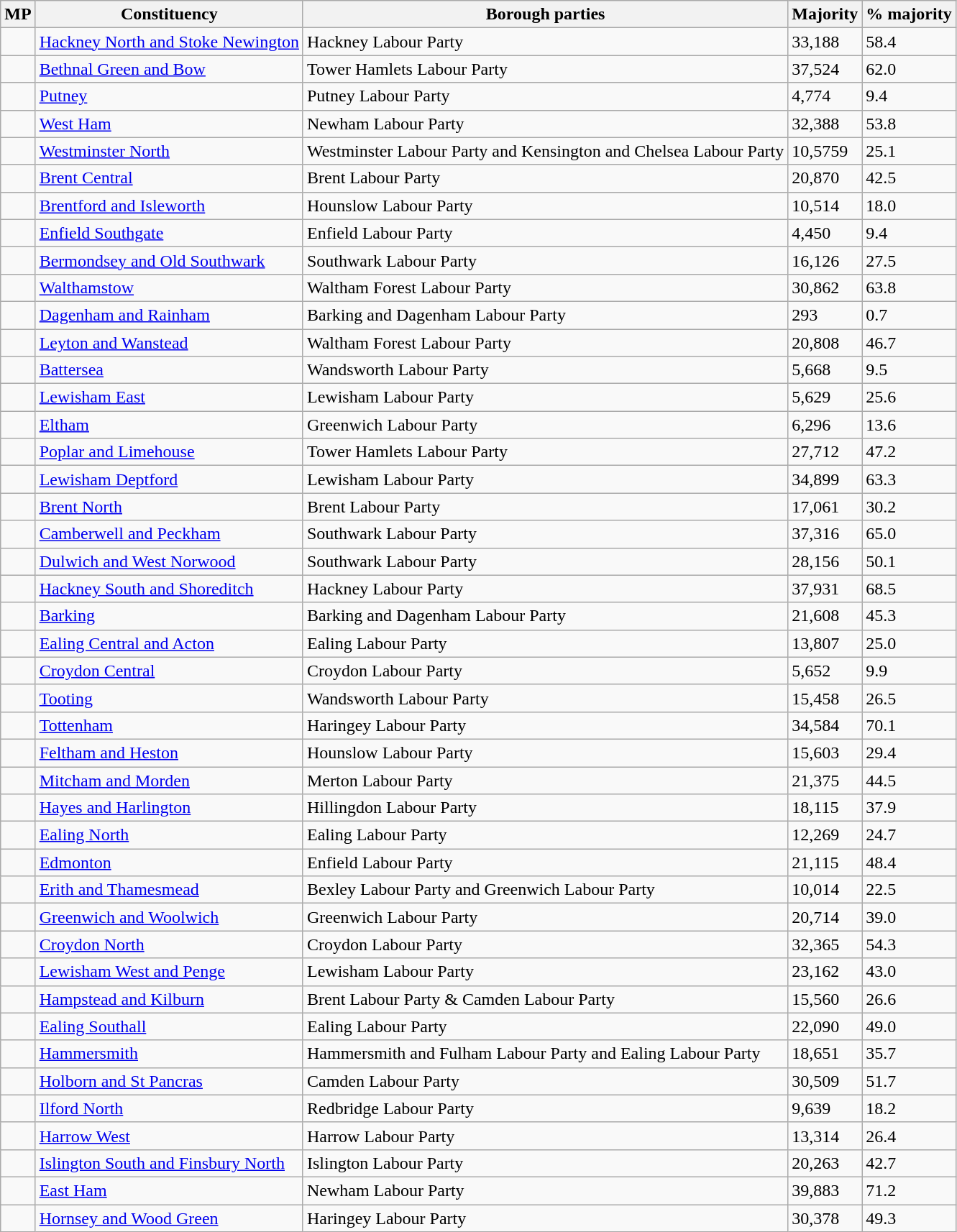<table class="wikitable sortable">
<tr>
<th>MP</th>
<th>Constituency</th>
<th>Borough parties</th>
<th>Majority</th>
<th>% majority</th>
</tr>
<tr>
<td></td>
<td><a href='#'>Hackney North and Stoke Newington</a></td>
<td>Hackney Labour Party</td>
<td>33,188</td>
<td>58.4</td>
</tr>
<tr>
<td></td>
<td><a href='#'>Bethnal Green and Bow</a></td>
<td>Tower Hamlets Labour Party</td>
<td>37,524</td>
<td>62.0</td>
</tr>
<tr>
<td></td>
<td><a href='#'>Putney</a></td>
<td>Putney Labour Party</td>
<td>4,774</td>
<td>9.4</td>
</tr>
<tr>
<td></td>
<td><a href='#'>West Ham</a></td>
<td>Newham Labour Party</td>
<td>32,388</td>
<td>53.8</td>
</tr>
<tr>
<td></td>
<td><a href='#'>Westminster North</a></td>
<td>Westminster Labour Party and Kensington and Chelsea Labour Party</td>
<td>10,5759</td>
<td>25.1</td>
</tr>
<tr>
<td></td>
<td><a href='#'>Brent Central</a></td>
<td>Brent Labour Party</td>
<td>20,870</td>
<td>42.5</td>
</tr>
<tr>
<td></td>
<td><a href='#'>Brentford and Isleworth</a></td>
<td>Hounslow Labour Party</td>
<td>10,514</td>
<td>18.0</td>
</tr>
<tr>
<td></td>
<td><a href='#'>Enfield Southgate</a></td>
<td>Enfield Labour Party</td>
<td>4,450</td>
<td>9.4</td>
</tr>
<tr>
<td></td>
<td><a href='#'>Bermondsey and Old Southwark</a></td>
<td>Southwark Labour Party</td>
<td>16,126</td>
<td>27.5</td>
</tr>
<tr>
<td></td>
<td><a href='#'>Walthamstow</a></td>
<td>Waltham Forest Labour Party</td>
<td>30,862</td>
<td>63.8</td>
</tr>
<tr>
<td></td>
<td><a href='#'>Dagenham and Rainham</a></td>
<td>Barking and Dagenham Labour Party</td>
<td>293</td>
<td>0.7</td>
</tr>
<tr>
<td></td>
<td><a href='#'>Leyton and Wanstead</a></td>
<td>Waltham Forest Labour Party</td>
<td>20,808</td>
<td>46.7</td>
</tr>
<tr>
<td></td>
<td><a href='#'>Battersea</a></td>
<td>Wandsworth Labour Party</td>
<td>5,668</td>
<td>9.5</td>
</tr>
<tr>
<td></td>
<td><a href='#'>Lewisham East</a></td>
<td>Lewisham Labour Party</td>
<td>5,629</td>
<td>25.6</td>
</tr>
<tr>
<td></td>
<td><a href='#'>Eltham</a></td>
<td>Greenwich Labour Party</td>
<td>6,296</td>
<td>13.6</td>
</tr>
<tr>
<td></td>
<td><a href='#'>Poplar and Limehouse</a></td>
<td>Tower Hamlets Labour Party</td>
<td>27,712</td>
<td>47.2</td>
</tr>
<tr>
<td></td>
<td><a href='#'>Lewisham Deptford</a></td>
<td>Lewisham Labour Party</td>
<td>34,899</td>
<td>63.3</td>
</tr>
<tr>
<td></td>
<td><a href='#'>Brent North</a></td>
<td>Brent Labour Party</td>
<td>17,061</td>
<td>30.2</td>
</tr>
<tr>
<td></td>
<td><a href='#'>Camberwell and Peckham</a></td>
<td>Southwark Labour Party</td>
<td>37,316</td>
<td>65.0</td>
</tr>
<tr>
<td></td>
<td><a href='#'>Dulwich and West Norwood</a></td>
<td>Southwark Labour Party</td>
<td>28,156</td>
<td>50.1</td>
</tr>
<tr>
<td></td>
<td><a href='#'>Hackney South and Shoreditch</a></td>
<td>Hackney Labour Party</td>
<td>37,931</td>
<td>68.5</td>
</tr>
<tr>
<td></td>
<td><a href='#'>Barking</a></td>
<td>Barking and Dagenham Labour Party</td>
<td>21,608</td>
<td>45.3</td>
</tr>
<tr>
<td></td>
<td><a href='#'>Ealing Central and Acton</a></td>
<td>Ealing Labour Party</td>
<td>13,807</td>
<td>25.0</td>
</tr>
<tr>
<td></td>
<td><a href='#'>Croydon Central</a></td>
<td>Croydon Labour Party</td>
<td>5,652</td>
<td>9.9</td>
</tr>
<tr>
<td></td>
<td><a href='#'>Tooting</a></td>
<td>Wandsworth Labour Party</td>
<td>15,458</td>
<td>26.5</td>
</tr>
<tr>
<td></td>
<td><a href='#'>Tottenham</a></td>
<td>Haringey Labour Party</td>
<td>34,584</td>
<td>70.1</td>
</tr>
<tr>
<td></td>
<td><a href='#'>Feltham and Heston</a></td>
<td>Hounslow Labour Party</td>
<td>15,603</td>
<td>29.4</td>
</tr>
<tr>
<td></td>
<td><a href='#'>Mitcham and Morden</a></td>
<td>Merton Labour Party</td>
<td>21,375</td>
<td>44.5</td>
</tr>
<tr>
<td></td>
<td><a href='#'>Hayes and Harlington</a></td>
<td>Hillingdon Labour Party</td>
<td>18,115</td>
<td>37.9</td>
</tr>
<tr>
<td></td>
<td><a href='#'>Ealing North</a></td>
<td>Ealing Labour Party</td>
<td>12,269</td>
<td>24.7</td>
</tr>
<tr>
<td></td>
<td><a href='#'>Edmonton</a></td>
<td>Enfield Labour Party</td>
<td>21,115</td>
<td>48.4</td>
</tr>
<tr>
<td></td>
<td><a href='#'>Erith and Thamesmead</a></td>
<td>Bexley Labour Party and Greenwich Labour Party</td>
<td>10,014</td>
<td>22.5</td>
</tr>
<tr>
<td></td>
<td><a href='#'>Greenwich and Woolwich</a></td>
<td>Greenwich Labour Party</td>
<td>20,714</td>
<td>39.0</td>
</tr>
<tr>
<td></td>
<td><a href='#'>Croydon North</a></td>
<td>Croydon Labour Party</td>
<td>32,365</td>
<td>54.3</td>
</tr>
<tr>
<td></td>
<td><a href='#'>Lewisham West and Penge</a></td>
<td>Lewisham Labour Party</td>
<td>23,162</td>
<td>43.0</td>
</tr>
<tr>
<td></td>
<td><a href='#'>Hampstead and Kilburn</a></td>
<td>Brent Labour Party & Camden Labour Party</td>
<td>15,560</td>
<td>26.6</td>
</tr>
<tr>
<td></td>
<td><a href='#'>Ealing Southall</a></td>
<td>Ealing Labour Party</td>
<td>22,090</td>
<td>49.0</td>
</tr>
<tr>
<td></td>
<td><a href='#'>Hammersmith</a></td>
<td>Hammersmith and Fulham Labour Party and Ealing Labour Party</td>
<td>18,651</td>
<td>35.7</td>
</tr>
<tr>
<td></td>
<td><a href='#'>Holborn and St Pancras</a></td>
<td>Camden Labour Party</td>
<td>30,509</td>
<td>51.7</td>
</tr>
<tr>
<td></td>
<td><a href='#'>Ilford North</a></td>
<td>Redbridge Labour Party</td>
<td>9,639</td>
<td>18.2</td>
</tr>
<tr>
<td></td>
<td><a href='#'>Harrow West</a></td>
<td>Harrow Labour Party</td>
<td>13,314</td>
<td>26.4</td>
</tr>
<tr>
<td></td>
<td><a href='#'>Islington South and Finsbury North</a></td>
<td>Islington Labour Party</td>
<td>20,263</td>
<td>42.7</td>
</tr>
<tr>
<td></td>
<td><a href='#'>East Ham</a></td>
<td>Newham Labour Party</td>
<td>39,883</td>
<td>71.2</td>
</tr>
<tr>
<td></td>
<td><a href='#'>Hornsey and Wood Green</a></td>
<td>Haringey Labour Party</td>
<td>30,378</td>
<td>49.3</td>
</tr>
</table>
